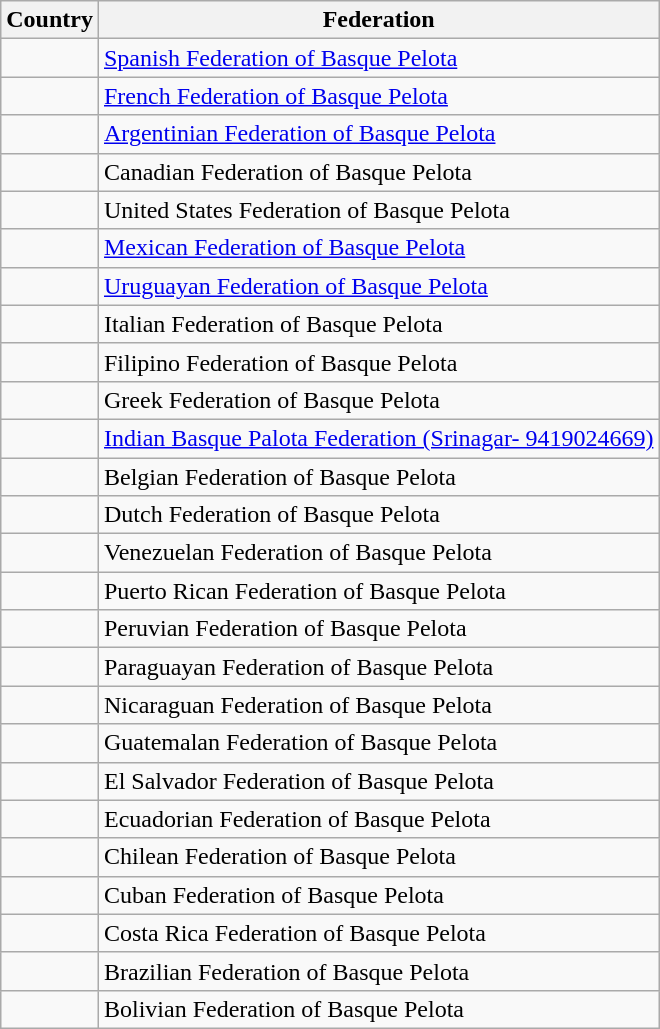<table class="wikitable" border="1">
<tr>
<th>Country</th>
<th>Federation</th>
</tr>
<tr>
<td></td>
<td><a href='#'>Spanish Federation of Basque Pelota</a></td>
</tr>
<tr>
<td></td>
<td><a href='#'>French Federation of Basque Pelota</a></td>
</tr>
<tr>
<td></td>
<td><a href='#'>Argentinian Federation of Basque Pelota</a></td>
</tr>
<tr>
<td></td>
<td>Canadian Federation of Basque Pelota</td>
</tr>
<tr>
<td></td>
<td>United States Federation of Basque Pelota</td>
</tr>
<tr>
<td></td>
<td><a href='#'>Mexican Federation of Basque Pelota</a></td>
</tr>
<tr>
<td></td>
<td><a href='#'>Uruguayan Federation of Basque Pelota</a></td>
</tr>
<tr>
<td></td>
<td>Italian Federation of Basque Pelota</td>
</tr>
<tr>
<td></td>
<td>Filipino Federation of Basque Pelota</td>
</tr>
<tr>
<td></td>
<td>Greek Federation of Basque Pelota</td>
</tr>
<tr>
<td></td>
<td><a href='#'>Indian Basque Palota Federation (Srinagar- 9419024669)</a></td>
</tr>
<tr>
<td></td>
<td>Belgian Federation of Basque Pelota</td>
</tr>
<tr>
<td></td>
<td>Dutch Federation of Basque Pelota</td>
</tr>
<tr>
<td></td>
<td>Venezuelan Federation of Basque Pelota</td>
</tr>
<tr>
<td></td>
<td>Puerto Rican Federation of Basque Pelota</td>
</tr>
<tr>
<td></td>
<td>Peruvian Federation of Basque Pelota</td>
</tr>
<tr>
<td></td>
<td>Paraguayan Federation of Basque Pelota</td>
</tr>
<tr>
<td></td>
<td>Nicaraguan Federation of Basque Pelota</td>
</tr>
<tr>
<td></td>
<td>Guatemalan Federation of Basque Pelota</td>
</tr>
<tr>
<td></td>
<td>El Salvador Federation of Basque Pelota</td>
</tr>
<tr>
<td></td>
<td>Ecuadorian Federation of Basque Pelota</td>
</tr>
<tr>
<td></td>
<td>Chilean Federation of Basque Pelota</td>
</tr>
<tr>
<td></td>
<td>Cuban Federation of Basque Pelota</td>
</tr>
<tr>
<td></td>
<td>Costa Rica Federation of Basque Pelota</td>
</tr>
<tr>
<td></td>
<td>Brazilian Federation of Basque Pelota</td>
</tr>
<tr>
<td></td>
<td>Bolivian Federation of Basque Pelota</td>
</tr>
</table>
